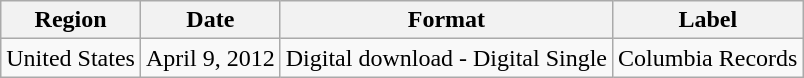<table class=wikitable>
<tr>
<th>Region</th>
<th>Date</th>
<th>Format</th>
<th>Label</th>
</tr>
<tr>
<td rowspan="1">United States</td>
<td>April 9, 2012</td>
<td>Digital download - Digital Single</td>
<td rowspan="1">Columbia Records</td>
</tr>
</table>
